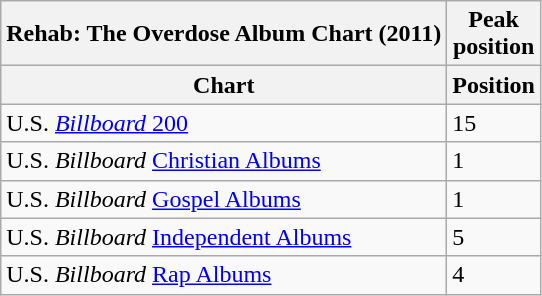<table class="wikitable sortable plainrowheaders" style="text-align:center">
<tr>
<th scope="col">Rehab: The Overdose Album Chart (2011)</th>
<th scope="col">Peak<br>position</th>
</tr>
<tr>
<th align="left">Chart</th>
<th align="left">Position</th>
</tr>
<tr>
<td align="left">U.S. <a href='#'><em>Billboard</em> 200</a></td>
<td align="left">15</td>
</tr>
<tr>
<td align="left">U.S. <em>Billboard</em> <a href='#'>Christian Albums</a></td>
<td align="left">1</td>
</tr>
<tr>
<td align="left">U.S. <em>Billboard</em> <a href='#'>Gospel Albums</a></td>
<td align="left">1</td>
</tr>
<tr>
<td align="left">U.S. <em>Billboard</em> <a href='#'>Independent Albums</a></td>
<td align="left">5</td>
</tr>
<tr>
<td align="left">U.S. <em>Billboard</em> <a href='#'>Rap Albums</a></td>
<td align="left">4</td>
</tr>
</table>
